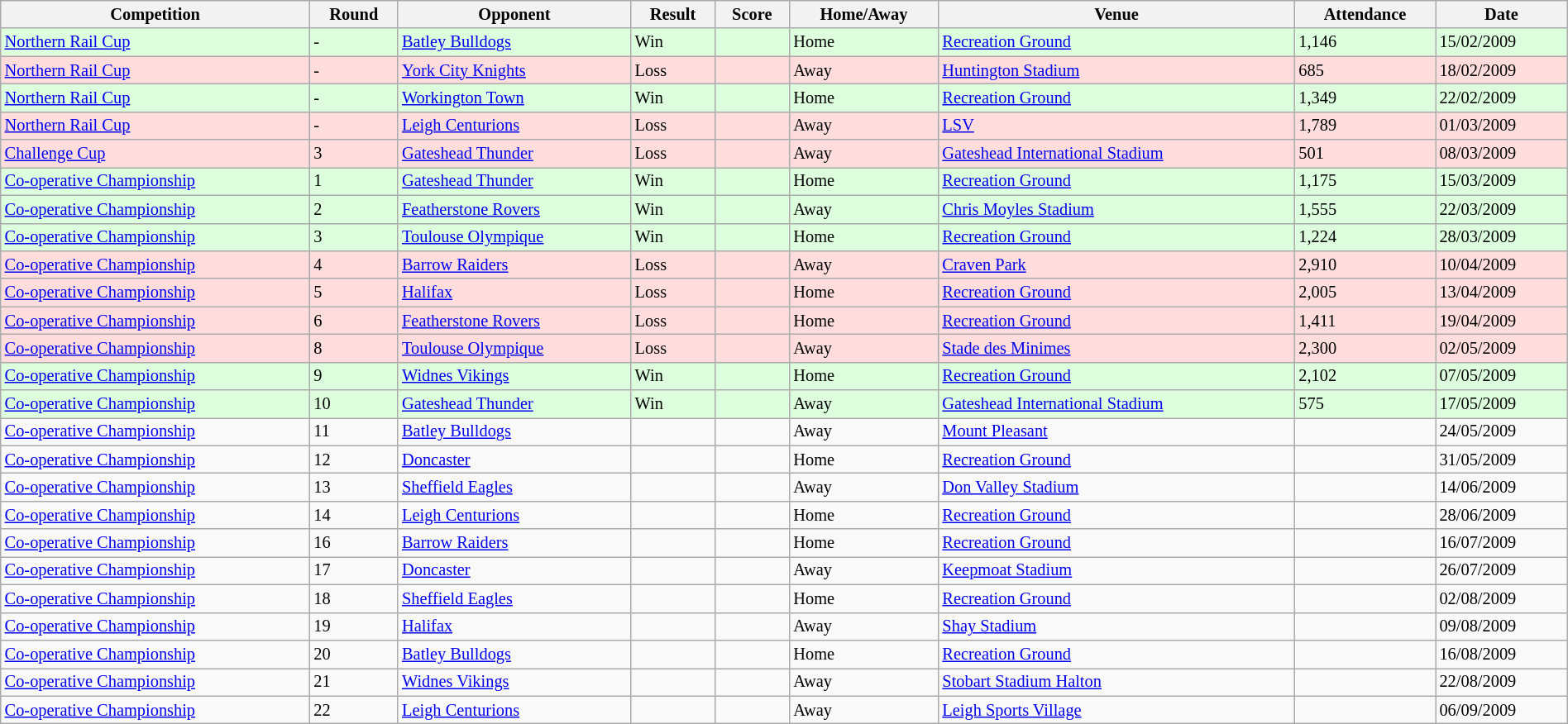<table class="wikitable" style="font-size:85%;" width="100%">
<tr>
<th>Competition</th>
<th>Round</th>
<th>Opponent</th>
<th>Result</th>
<th>Score</th>
<th>Home/Away</th>
<th>Venue</th>
<th>Attendance</th>
<th>Date</th>
</tr>
<tr bgcolor="#ddffdd">
<td><a href='#'>Northern Rail Cup</a></td>
<td>-</td>
<td> <a href='#'>Batley Bulldogs</a></td>
<td>Win</td>
<td></td>
<td>Home</td>
<td><a href='#'>Recreation Ground</a></td>
<td>1,146</td>
<td>15/02/2009</td>
</tr>
<tr bgcolor="#ffdddd">
<td><a href='#'>Northern Rail Cup</a></td>
<td>-</td>
<td> <a href='#'>York City Knights</a></td>
<td>Loss</td>
<td></td>
<td>Away</td>
<td><a href='#'>Huntington Stadium</a></td>
<td>685</td>
<td>18/02/2009</td>
</tr>
<tr bgcolor="#ddffdd">
<td><a href='#'>Northern Rail Cup</a></td>
<td>-</td>
<td> <a href='#'>Workington Town</a></td>
<td>Win</td>
<td></td>
<td>Home</td>
<td><a href='#'>Recreation Ground</a></td>
<td>1,349</td>
<td>22/02/2009</td>
</tr>
<tr bgcolor="#ffdddd">
<td><a href='#'>Northern Rail Cup</a></td>
<td>-</td>
<td> <a href='#'>Leigh Centurions</a></td>
<td>Loss</td>
<td></td>
<td>Away</td>
<td><a href='#'>LSV</a></td>
<td>1,789</td>
<td>01/03/2009</td>
</tr>
<tr bgcolor="#ffdddd">
<td><a href='#'>Challenge Cup</a></td>
<td>3</td>
<td> <a href='#'>Gateshead Thunder</a></td>
<td>Loss</td>
<td></td>
<td>Away</td>
<td><a href='#'>Gateshead International Stadium</a></td>
<td>501</td>
<td>08/03/2009</td>
</tr>
<tr bgcolor="#ddffdd">
<td><a href='#'>Co-operative Championship</a></td>
<td>1</td>
<td> <a href='#'>Gateshead Thunder</a></td>
<td>Win</td>
<td></td>
<td>Home</td>
<td><a href='#'>Recreation Ground</a></td>
<td>1,175</td>
<td>15/03/2009</td>
</tr>
<tr bgcolor="#ddffdd">
<td><a href='#'>Co-operative Championship</a></td>
<td>2</td>
<td>  <a href='#'>Featherstone Rovers</a></td>
<td>Win</td>
<td></td>
<td>Away</td>
<td><a href='#'>Chris Moyles Stadium</a></td>
<td>1,555</td>
<td>22/03/2009</td>
</tr>
<tr bgcolor="#ddffdd">
<td><a href='#'>Co-operative Championship</a></td>
<td>3</td>
<td> <a href='#'>Toulouse Olympique</a></td>
<td>Win</td>
<td></td>
<td>Home</td>
<td><a href='#'>Recreation Ground</a></td>
<td>1,224</td>
<td>28/03/2009</td>
</tr>
<tr bgcolor="#ffdddd">
<td><a href='#'>Co-operative Championship</a></td>
<td>4</td>
<td> <a href='#'>Barrow Raiders</a></td>
<td>Loss</td>
<td></td>
<td>Away</td>
<td><a href='#'>Craven Park</a></td>
<td>2,910</td>
<td>10/04/2009</td>
</tr>
<tr bgcolor="#ffdddd">
<td><a href='#'>Co-operative Championship</a></td>
<td>5</td>
<td> <a href='#'>Halifax</a></td>
<td>Loss</td>
<td></td>
<td>Home</td>
<td><a href='#'>Recreation Ground</a></td>
<td>2,005</td>
<td>13/04/2009</td>
</tr>
<tr bgcolor="#ffdddd">
<td><a href='#'>Co-operative Championship</a></td>
<td>6</td>
<td>  <a href='#'>Featherstone Rovers</a></td>
<td>Loss</td>
<td></td>
<td>Home</td>
<td><a href='#'>Recreation Ground</a></td>
<td>1,411</td>
<td>19/04/2009</td>
</tr>
<tr bgcolor="#ffdddd">
<td><a href='#'>Co-operative Championship</a></td>
<td>8</td>
<td> <a href='#'>Toulouse Olympique</a></td>
<td>Loss</td>
<td></td>
<td>Away</td>
<td><a href='#'>Stade des Minimes</a></td>
<td>2,300</td>
<td>02/05/2009</td>
</tr>
<tr bgcolor="#ddffdd">
<td><a href='#'>Co-operative Championship</a></td>
<td>9</td>
<td> <a href='#'>Widnes Vikings</a></td>
<td>Win</td>
<td></td>
<td>Home</td>
<td><a href='#'>Recreation Ground</a></td>
<td>2,102</td>
<td>07/05/2009</td>
</tr>
<tr bgcolor="#ddffdd">
<td><a href='#'>Co-operative Championship</a></td>
<td>10</td>
<td> <a href='#'>Gateshead Thunder</a></td>
<td>Win</td>
<td></td>
<td>Away</td>
<td><a href='#'>Gateshead International Stadium</a></td>
<td>575</td>
<td>17/05/2009</td>
</tr>
<tr>
<td><a href='#'>Co-operative Championship</a></td>
<td>11</td>
<td> <a href='#'>Batley Bulldogs</a></td>
<td></td>
<td></td>
<td>Away</td>
<td><a href='#'>Mount Pleasant</a></td>
<td></td>
<td>24/05/2009</td>
</tr>
<tr>
<td><a href='#'>Co-operative Championship</a></td>
<td>12</td>
<td> <a href='#'>Doncaster</a></td>
<td></td>
<td></td>
<td>Home</td>
<td><a href='#'>Recreation Ground</a></td>
<td></td>
<td>31/05/2009</td>
</tr>
<tr>
<td><a href='#'>Co-operative Championship</a></td>
<td>13</td>
<td> <a href='#'>Sheffield Eagles</a></td>
<td></td>
<td></td>
<td>Away</td>
<td><a href='#'>Don Valley Stadium</a></td>
<td></td>
<td>14/06/2009</td>
</tr>
<tr>
<td><a href='#'>Co-operative Championship</a></td>
<td>14</td>
<td> <a href='#'>Leigh Centurions</a></td>
<td></td>
<td></td>
<td>Home</td>
<td><a href='#'>Recreation Ground</a></td>
<td></td>
<td>28/06/2009</td>
</tr>
<tr>
<td><a href='#'>Co-operative Championship</a></td>
<td>16</td>
<td> <a href='#'>Barrow Raiders</a></td>
<td></td>
<td></td>
<td>Home</td>
<td><a href='#'>Recreation Ground</a></td>
<td></td>
<td>16/07/2009</td>
</tr>
<tr>
<td><a href='#'>Co-operative Championship</a></td>
<td>17</td>
<td> <a href='#'>Doncaster</a></td>
<td></td>
<td></td>
<td>Away</td>
<td><a href='#'>Keepmoat Stadium</a></td>
<td></td>
<td>26/07/2009</td>
</tr>
<tr>
<td><a href='#'>Co-operative Championship</a></td>
<td>18</td>
<td> <a href='#'>Sheffield Eagles</a></td>
<td></td>
<td></td>
<td>Home</td>
<td><a href='#'>Recreation Ground</a></td>
<td></td>
<td>02/08/2009</td>
</tr>
<tr>
<td><a href='#'>Co-operative Championship</a></td>
<td>19</td>
<td> <a href='#'>Halifax</a></td>
<td></td>
<td></td>
<td>Away</td>
<td><a href='#'>Shay Stadium</a></td>
<td></td>
<td>09/08/2009</td>
</tr>
<tr>
<td><a href='#'>Co-operative Championship</a></td>
<td>20</td>
<td> <a href='#'>Batley Bulldogs</a></td>
<td></td>
<td></td>
<td>Home</td>
<td><a href='#'>Recreation Ground</a></td>
<td></td>
<td>16/08/2009</td>
</tr>
<tr>
<td><a href='#'>Co-operative Championship</a></td>
<td>21</td>
<td> <a href='#'>Widnes Vikings</a></td>
<td></td>
<td></td>
<td>Away</td>
<td><a href='#'>Stobart Stadium Halton</a></td>
<td></td>
<td>22/08/2009</td>
</tr>
<tr>
<td><a href='#'>Co-operative Championship</a></td>
<td>22</td>
<td> <a href='#'>Leigh Centurions</a></td>
<td></td>
<td></td>
<td>Away</td>
<td><a href='#'>Leigh Sports Village</a></td>
<td></td>
<td>06/09/2009</td>
</tr>
</table>
